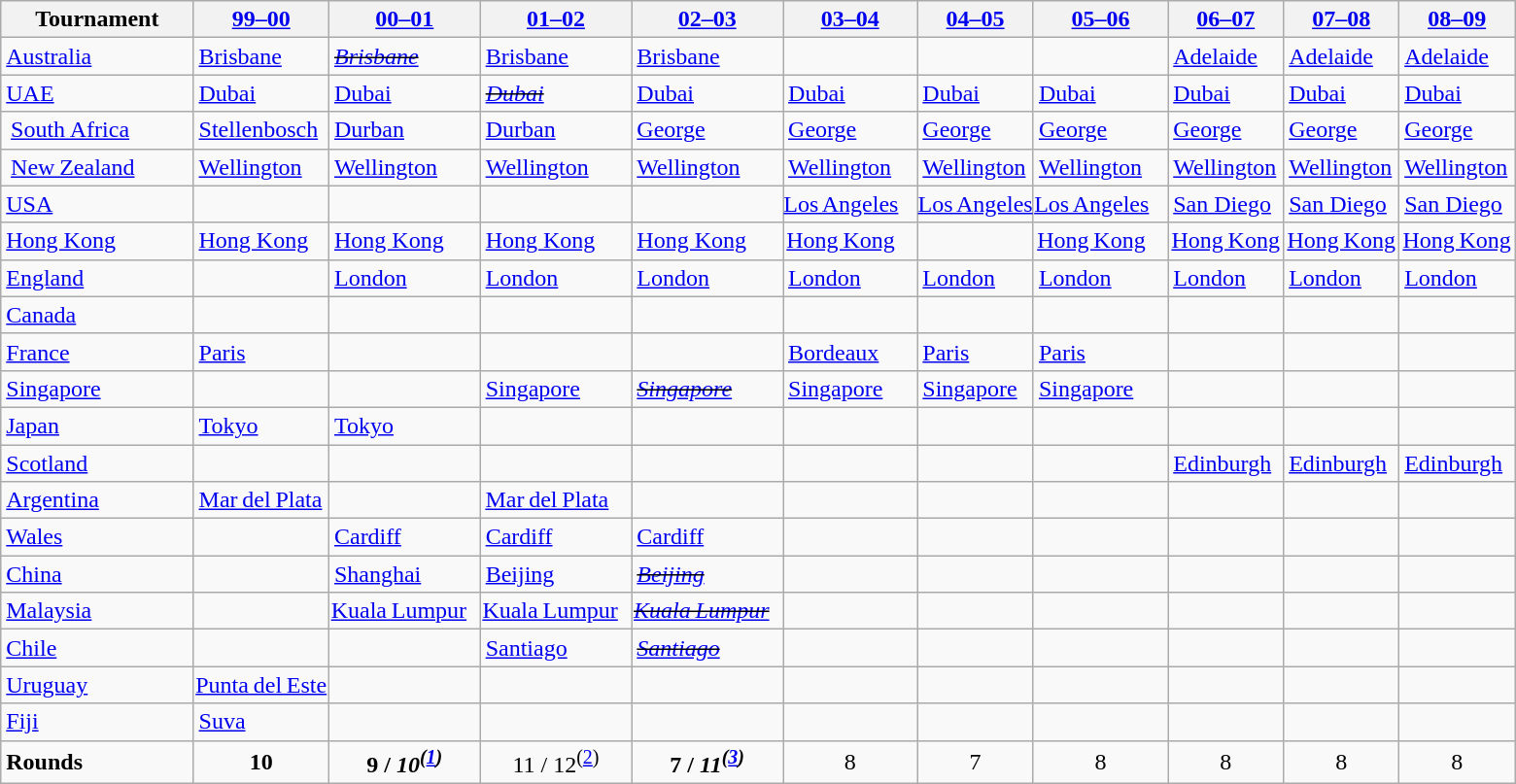<table class = "wikitable">
<tr>
<th style="width:7.8em;">Tournament</th>
<th><a href='#'>99–00</a></th>
<th><a href='#'>00–01</a></th>
<th><a href='#'>01–02</a></th>
<th><a href='#'>02–03</a></th>
<th><a href='#'>03–04</a></th>
<th><a href='#'>04–05</a></th>
<th><a href='#'>05–06</a></th>
<th><a href='#'>06–07</a></th>
<th><a href='#'>07–08</a></th>
<th><a href='#'>08–09</a></th>
</tr>
<tr>
<td> <a href='#'>Australia</a></td>
<td><a href='#'>Brisbane</a></td>
<td><s><a href='#'><em>Brisbane</em></a></s></td>
<td><a href='#'>Brisbane</a></td>
<td><a href='#'>Brisbane</a></td>
<td></td>
<td></td>
<td></td>
<td><a href='#'>Adelaide</a></td>
<td><a href='#'>Adelaide</a></td>
<td><a href='#'>Adelaide</a></td>
</tr>
<tr>
<td> <a href='#'>UAE</a></td>
<td><a href='#'>Dubai</a></td>
<td><a href='#'>Dubai</a></td>
<td><s><a href='#'><em>Dubai</em></a></s></td>
<td><a href='#'>Dubai</a></td>
<td><a href='#'>Dubai</a></td>
<td><a href='#'>Dubai</a></td>
<td><a href='#'>Dubai</a></td>
<td><a href='#'>Dubai</a></td>
<td><a href='#'>Dubai</a></td>
<td><a href='#'>Dubai</a></td>
</tr>
<tr>
<td style="padding-right:0;"> <a href='#'>South Africa</a></td>
<td><a href='#'>Stellenbosch</a></td>
<td><a href='#'>Durban</a></td>
<td><a href='#'>Durban</a></td>
<td><a href='#'>George</a></td>
<td><a href='#'>George</a></td>
<td><a href='#'>George</a></td>
<td><a href='#'>George</a></td>
<td><a href='#'>George</a></td>
<td><a href='#'>George</a></td>
<td><a href='#'>George</a></td>
</tr>
<tr>
<td style="padding-right:0;"> <a href='#'>New Zealand</a></td>
<td><a href='#'>Wellington</a></td>
<td><a href='#'>Wellington</a></td>
<td><a href='#'>Wellington</a></td>
<td><a href='#'>Wellington</a></td>
<td><a href='#'>Wellington</a></td>
<td><a href='#'>Wellington</a></td>
<td><a href='#'>Wellington</a></td>
<td><a href='#'>Wellington</a></td>
<td><a href='#'>Wellington</a></td>
<td><a href='#'>Wellington</a></td>
</tr>
<tr>
<td> <a href='#'>USA</a></td>
<td></td>
<td></td>
<td></td>
<td></td>
<td style="width:5.7em;padding:0;"><a href='#'>Los Angeles</a></td>
<td style="width:5.7m;padding:0;"><a href='#'>Los Angeles</a></td>
<td style="width:5.7em;;padding:0"><a href='#'>Los Angeles</a></td>
<td><a href='#'>San Diego</a></td>
<td><a href='#'>San Diego</a></td>
<td><a href='#'>San Diego</a></td>
</tr>
<tr>
<td> <a href='#'>Hong Kong</a></td>
<td><a href='#'>Hong Kong</a></td>
<td><a href='#'>Hong Kong</a></td>
<td><a href='#'>Hong Kong</a></td>
<td><a href='#'>Hong Kong</a></td>
<td style="padding:2px;"><a href='#'>Hong Kong</a></td>
<td></td>
<td style="padding:2px;"><a href='#'>Hong Kong</a></td>
<td style="padding:2px;"><a href='#'>Hong Kong</a></td>
<td style="padding:2px;"><a href='#'>Hong Kong</a></td>
<td style="padding:2px;"><a href='#'>Hong Kong</a></td>
</tr>
<tr>
<td> <a href='#'>England</a></td>
<td></td>
<td><a href='#'>London</a></td>
<td><a href='#'>London</a></td>
<td><a href='#'>London</a></td>
<td><a href='#'>London</a></td>
<td><a href='#'>London</a></td>
<td><a href='#'>London</a></td>
<td><a href='#'>London</a></td>
<td><a href='#'>London</a></td>
<td><a href='#'>London</a></td>
</tr>
<tr>
<td> <a href='#'>Canada</a></td>
<td></td>
<td></td>
<td></td>
<td></td>
<td></td>
<td></td>
<td></td>
<td></td>
<td></td>
<td></td>
</tr>
<tr>
<td> <a href='#'>France</a></td>
<td><a href='#'>Paris</a></td>
<td></td>
<td></td>
<td></td>
<td><a href='#'>Bordeaux</a></td>
<td><a href='#'>Paris</a></td>
<td><a href='#'>Paris</a></td>
<td></td>
<td></td>
<td></td>
</tr>
<tr>
<td> <a href='#'>Singapore</a></td>
<td></td>
<td></td>
<td><a href='#'>Singapore</a></td>
<td><s><a href='#'><em>Singapore</em></a></s></td>
<td><a href='#'>Singapore</a></td>
<td><a href='#'>Singapore</a></td>
<td><a href='#'>Singapore</a></td>
<td></td>
<td></td>
<td></td>
</tr>
<tr>
<td> <a href='#'>Japan</a></td>
<td><a href='#'>Tokyo</a></td>
<td><a href='#'>Tokyo</a></td>
<td></td>
<td></td>
<td></td>
<td></td>
<td></td>
<td></td>
<td></td>
<td></td>
</tr>
<tr>
<td> <a href='#'>Scotland</a></td>
<td></td>
<td></td>
<td></td>
<td></td>
<td></td>
<td></td>
<td></td>
<td><a href='#'>Edinburgh</a></td>
<td><a href='#'>Edinburgh</a></td>
<td><a href='#'>Edinburgh</a></td>
</tr>
<tr>
<td> <a href='#'>Argentina</a></td>
<td><a href='#'>Mar del Plata</a></td>
<td></td>
<td style="padding:3px;"><a href='#'>Mar del Plata</a></td>
<td></td>
<td></td>
<td></td>
<td></td>
<td></td>
<td></td>
<td></td>
</tr>
<tr>
<td> <a href='#'>Wales</a></td>
<td></td>
<td><a href='#'>Cardiff</a></td>
<td><a href='#'>Cardiff</a></td>
<td><a href='#'>Cardiff</a></td>
<td></td>
<td></td>
<td></td>
<td></td>
<td></td>
<td></td>
</tr>
<tr>
<td> <a href='#'>China</a></td>
<td></td>
<td><a href='#'>Shanghai</a></td>
<td><a href='#'>Beijing</a></td>
<td><s><a href='#'><em>Beijing</em></a></s></td>
<td></td>
<td></td>
<td></td>
<td></td>
<td></td>
<td></td>
</tr>
<tr>
<td> <a href='#'>Malaysia</a></td>
<td></td>
<td style="width:6.3em;padding:1px;"><a href='#'>Kuala Lumpur</a></td>
<td style="width:6.3em;padding:1px;"><a href='#'>Kuala Lumpur</a></td>
<td style="width:6.3em;padding:1px;"><s><a href='#'><em>Kuala Lumpur</em></a></s></td>
<td></td>
<td></td>
<td></td>
<td></td>
<td></td>
<td></td>
</tr>
<tr>
<td> <a href='#'>Chile</a></td>
<td></td>
<td></td>
<td><a href='#'>Santiago</a></td>
<td><s><a href='#'><em>Santiago</em></a></s></td>
<td></td>
<td></td>
<td></td>
<td></td>
<td></td>
<td></td>
</tr>
<tr>
<td> <a href='#'>Uruguay</a></td>
<td style="padding:1px;"><a href='#'>Punta del Este</a></td>
<td></td>
<td></td>
<td></td>
<td></td>
<td></td>
<td></td>
<td></td>
<td></td>
<td></td>
</tr>
<tr>
<td> <a href='#'>Fiji</a></td>
<td><a href='#'>Suva</a></td>
<td></td>
<td></td>
<td></td>
<td></td>
<td></td>
<td></td>
<td></td>
<td></td>
<td></td>
</tr>
<tr>
<td><strong>Rounds</strong></td>
<td align=center><strong>10</strong></td>
<td align=center><strong>9 / <em>10<strong><em><sup>(<a href='#'>1</a>)</sup></td>
<td align=center></strong>11 / </em>12</em></strong><sup>(<a href='#'>2</a>)</sup></td>
<td align=center><strong>7 / <em>11<strong><em><sup>(<a href='#'>3</a>)</sup></td>
<td align=center></strong>8<strong></td>
<td align=center></strong>7<strong></td>
<td align=center></strong>8<strong></td>
<td align=center></strong>8<strong></td>
<td align=center></strong>8<strong></td>
<td align=center></strong>8<strong></td>
</tr>
</table>
